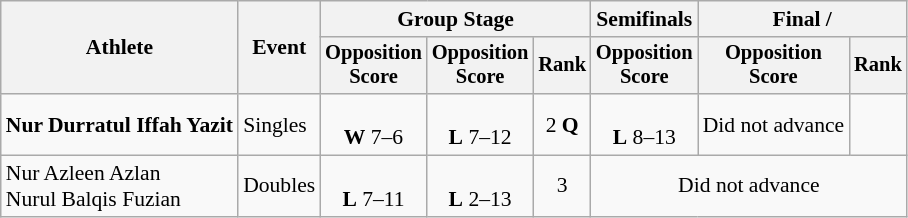<table class="wikitable" style="font-size:90%">
<tr>
<th rowspan="2">Athlete</th>
<th rowspan="2">Event</th>
<th colspan="3">Group Stage</th>
<th>Semifinals</th>
<th colspan="2">Final / </th>
</tr>
<tr style="font-size:95%">
<th>Opposition<br>Score</th>
<th>Opposition<br>Score</th>
<th>Rank</th>
<th>Opposition<br>Score</th>
<th>Opposition<br>Score</th>
<th>Rank</th>
</tr>
<tr align="center">
<td align="left"><strong>Nur Durratul Iffah Yazit</strong></td>
<td align="left">Singles</td>
<td><br><strong>W</strong> 7–6</td>
<td><br><strong>L</strong> 7–12</td>
<td>2 <strong>Q</strong></td>
<td><br><strong>L</strong> 8–13</td>
<td>Did not advance</td>
<td></td>
</tr>
<tr align="center">
<td align="left">Nur Azleen Azlan<br>Nurul Balqis Fuzian</td>
<td align="left">Doubles</td>
<td><br><strong>L</strong> 7–11</td>
<td><br><strong>L</strong> 2–13</td>
<td>3</td>
<td colspan="3">Did not advance</td>
</tr>
</table>
